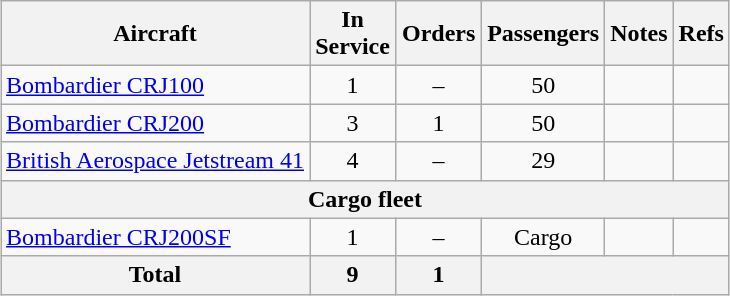<table class="wikitable" style="margin:1em auto;">
<tr>
<th>Aircraft</th>
<th style="width:50px;">In Service</th>
<th style="width:50px;">Orders</th>
<th>Passengers</th>
<th>Notes</th>
<th>Refs</th>
</tr>
<tr>
<td><a href='#'>Bombardier CRJ100</a></td>
<td align=center>1</td>
<td align=center>–</td>
<td align=center>50</td>
<td></td>
<td align=center></td>
</tr>
<tr>
<td><a href='#'>Bombardier CRJ200</a></td>
<td align=center>3</td>
<td align=center>1</td>
<td align=center>50</td>
<td></td>
<td align=center></td>
</tr>
<tr>
<td><a href='#'>British Aerospace Jetstream 41</a></td>
<td align=center>4</td>
<td align=center>–</td>
<td align=center>29</td>
<td></td>
<td align=center></td>
</tr>
<tr>
<th colspan="6">Cargo fleet</th>
</tr>
<tr>
<td><a href='#'>Bombardier CRJ200SF</a></td>
<td align=center>1</td>
<td align=center>–</td>
<td align=center>Cargo</td>
<td></td>
<td></td>
</tr>
<tr>
<th>Total</th>
<th>9</th>
<th>1</th>
<th colspan="3"></th>
</tr>
</table>
